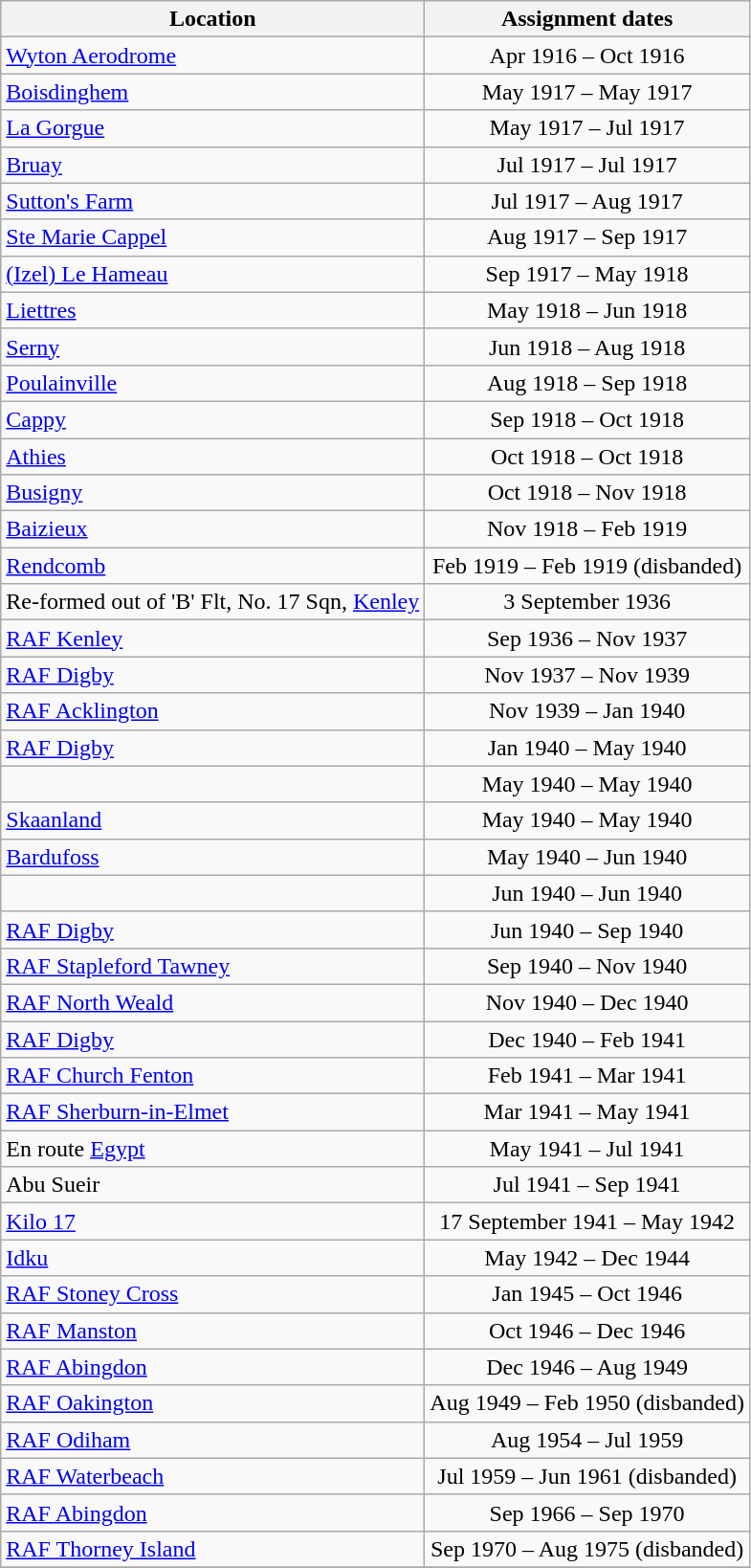<table class="wikitable">
<tr>
<th>Location</th>
<th>Assignment dates</th>
</tr>
<tr>
<td><a href='#'>Wyton Aerodrome</a></td>
<td align="center">Apr 1916 – Oct 1916</td>
</tr>
<tr>
<td><a href='#'>Boisdinghem</a></td>
<td align="center">May 1917 – May 1917</td>
</tr>
<tr>
<td><a href='#'>La Gorgue</a></td>
<td align="center">May 1917 – Jul 1917</td>
</tr>
<tr>
<td><a href='#'>Bruay</a></td>
<td align="center">Jul 1917 – Jul 1917</td>
</tr>
<tr>
<td><a href='#'>Sutton's Farm</a></td>
<td align="center">Jul 1917 – Aug 1917</td>
</tr>
<tr>
<td><a href='#'>Ste Marie Cappel</a></td>
<td align="center">Aug 1917 – Sep 1917</td>
</tr>
<tr>
<td><a href='#'>(Izel) Le Hameau</a></td>
<td align="center">Sep 1917 – May 1918</td>
</tr>
<tr>
<td><a href='#'>Liettres</a></td>
<td align="center">May 1918 – Jun 1918</td>
</tr>
<tr>
<td><a href='#'>Serny</a></td>
<td align="center">Jun 1918 – Aug 1918</td>
</tr>
<tr>
<td><a href='#'>Poulainville</a></td>
<td align="center">Aug 1918 – Sep 1918</td>
</tr>
<tr>
<td><a href='#'>Cappy</a></td>
<td align="center">Sep 1918 – Oct 1918</td>
</tr>
<tr>
<td><a href='#'>Athies</a></td>
<td align="center">Oct 1918 – Oct 1918</td>
</tr>
<tr>
<td><a href='#'>Busigny</a></td>
<td align="center">Oct 1918 – Nov 1918</td>
</tr>
<tr>
<td><a href='#'>Baizieux</a></td>
<td align="center">Nov 1918 – Feb 1919</td>
</tr>
<tr>
<td><a href='#'>Rendcomb</a></td>
<td align="center">Feb 1919 – Feb 1919 (disbanded)</td>
</tr>
<tr>
<td>Re-formed out of 'B' Flt, No. 17 Sqn, <a href='#'>Kenley</a></td>
<td align="center">3 September 1936</td>
</tr>
<tr>
<td><a href='#'>RAF Kenley</a></td>
<td align="center">Sep 1936 – Nov 1937</td>
</tr>
<tr>
<td><a href='#'>RAF Digby</a></td>
<td align="center">Nov 1937 – Nov 1939</td>
</tr>
<tr>
<td><a href='#'>RAF Acklington</a></td>
<td align="center">Nov 1939 – Jan 1940</td>
</tr>
<tr>
<td><a href='#'>RAF Digby</a></td>
<td align="center">Jan 1940 – May 1940</td>
</tr>
<tr>
<td></td>
<td align="center">May 1940 – May 1940</td>
</tr>
<tr>
<td><a href='#'>Skaanland</a></td>
<td align="center">May 1940 – May 1940</td>
</tr>
<tr>
<td><a href='#'>Bardufoss</a></td>
<td align="center">May 1940 – Jun 1940</td>
</tr>
<tr>
<td></td>
<td align="center">Jun 1940 – Jun 1940</td>
</tr>
<tr>
<td><a href='#'>RAF Digby</a></td>
<td align="center">Jun 1940 – Sep 1940</td>
</tr>
<tr>
<td><a href='#'>RAF Stapleford Tawney</a></td>
<td align="center">Sep 1940 – Nov 1940</td>
</tr>
<tr>
<td><a href='#'>RAF North Weald</a></td>
<td align="center">Nov 1940 – Dec 1940</td>
</tr>
<tr>
<td><a href='#'>RAF Digby</a></td>
<td align="center">Dec 1940 – Feb 1941</td>
</tr>
<tr>
<td><a href='#'>RAF Church Fenton</a></td>
<td align="center">Feb 1941 – Mar 1941</td>
</tr>
<tr>
<td><a href='#'>RAF Sherburn-in-Elmet</a></td>
<td align="center">Mar 1941 – May 1941</td>
</tr>
<tr>
<td>En route <a href='#'>Egypt</a></td>
<td align="center">May 1941 – Jul 1941</td>
</tr>
<tr>
<td>Abu Sueir </td>
<td align="center">Jul 1941 – Sep 1941</td>
</tr>
<tr>
<td><a href='#'>Kilo 17</a></td>
<td align="center">17 September 1941 – May 1942</td>
</tr>
<tr>
<td><a href='#'>Idku</a></td>
<td align="center">May 1942 – Dec 1944</td>
</tr>
<tr>
<td><a href='#'>RAF Stoney Cross</a></td>
<td align="center">Jan 1945 – Oct 1946</td>
</tr>
<tr>
<td><a href='#'>RAF Manston</a></td>
<td align="center">Oct 1946 – Dec 1946</td>
</tr>
<tr>
<td><a href='#'>RAF Abingdon</a></td>
<td align="center">Dec 1946 – Aug 1949</td>
</tr>
<tr>
<td><a href='#'>RAF Oakington</a></td>
<td align="center">Aug 1949 – Feb 1950 (disbanded)</td>
</tr>
<tr>
<td><a href='#'>RAF Odiham</a></td>
<td align="center">Aug 1954 – Jul 1959</td>
</tr>
<tr>
<td><a href='#'>RAF Waterbeach</a> </td>
<td align="center">Jul 1959 – Jun 1961 (disbanded)</td>
</tr>
<tr>
<td><a href='#'>RAF Abingdon</a></td>
<td align="center">Sep 1966 – Sep 1970</td>
</tr>
<tr>
<td><a href='#'>RAF Thorney Island</a></td>
<td align="center">Sep 1970 – Aug 1975 (disbanded)</td>
</tr>
<tr>
</tr>
</table>
